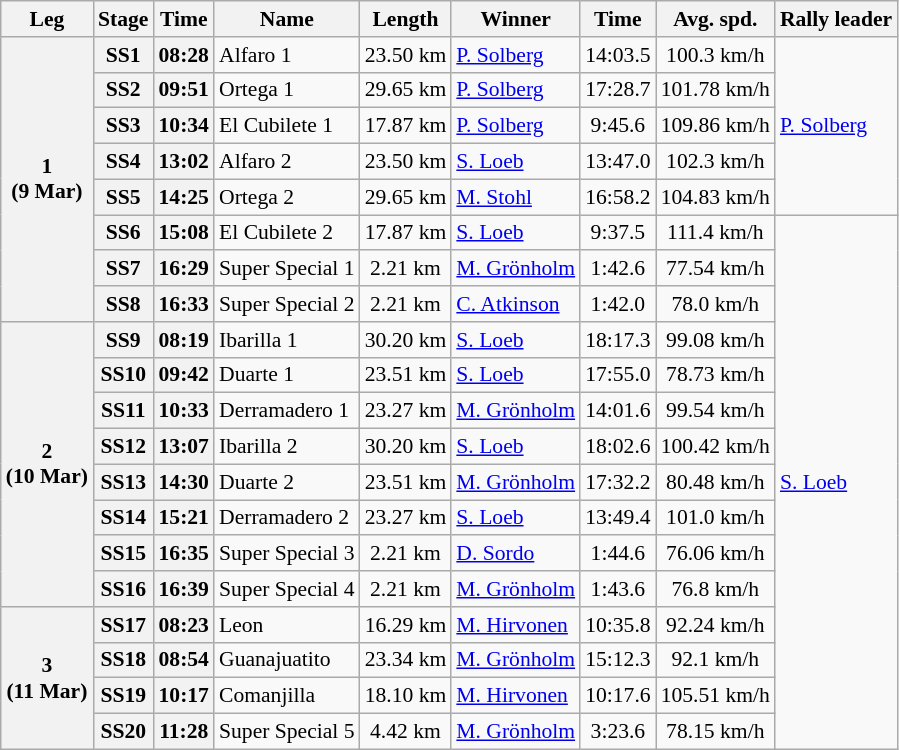<table class="wikitable" style="text-align: center; font-size: 90%; max-width: 950px;">
<tr>
<th>Leg</th>
<th>Stage</th>
<th>Time</th>
<th>Name</th>
<th>Length</th>
<th>Winner</th>
<th>Time</th>
<th>Avg. spd.</th>
<th>Rally leader</th>
</tr>
<tr>
<th rowspan="8">1<br>(9 Mar)</th>
<th>SS1</th>
<th>08:28</th>
<td align=left>Alfaro 1</td>
<td>23.50 km</td>
<td align=left> <a href='#'>P. Solberg</a></td>
<td>14:03.5</td>
<td>100.3 km/h</td>
<td align=left rowspan="5"> <a href='#'>P. Solberg</a></td>
</tr>
<tr>
<th>SS2</th>
<th>09:51</th>
<td align=left>Ortega 1</td>
<td>29.65 km</td>
<td align=left> <a href='#'>P. Solberg</a></td>
<td>17:28.7</td>
<td>101.78 km/h</td>
</tr>
<tr>
<th>SS3</th>
<th>10:34</th>
<td align=left>El Cubilete 1</td>
<td>17.87 km</td>
<td align=left> <a href='#'>P. Solberg</a></td>
<td>9:45.6</td>
<td>109.86 km/h</td>
</tr>
<tr>
<th>SS4</th>
<th>13:02</th>
<td align=left>Alfaro 2</td>
<td>23.50 km</td>
<td align=left> <a href='#'>S. Loeb</a></td>
<td>13:47.0</td>
<td>102.3 km/h</td>
</tr>
<tr>
<th>SS5</th>
<th>14:25</th>
<td align=left>Ortega 2</td>
<td>29.65 km</td>
<td align=left> <a href='#'>M. Stohl</a></td>
<td>16:58.2</td>
<td>104.83 km/h</td>
</tr>
<tr>
<th>SS6</th>
<th>15:08</th>
<td align=left>El Cubilete 2</td>
<td>17.87 km</td>
<td align=left> <a href='#'>S. Loeb</a></td>
<td>9:37.5</td>
<td>111.4 km/h</td>
<td align=left rowspan="15"> <a href='#'>S. Loeb</a></td>
</tr>
<tr>
<th>SS7</th>
<th>16:29</th>
<td align=left>Super Special 1</td>
<td>2.21 km</td>
<td align=left> <a href='#'>M. Grönholm</a></td>
<td>1:42.6</td>
<td>77.54 km/h</td>
</tr>
<tr>
<th>SS8</th>
<th>16:33</th>
<td align=left>Super Special 2</td>
<td>2.21 km</td>
<td align=left> <a href='#'>C. Atkinson</a></td>
<td>1:42.0</td>
<td>78.0 km/h</td>
</tr>
<tr>
<th rowspan="8">2<br>(10 Mar)</th>
<th>SS9</th>
<th>08:19</th>
<td align=left>Ibarilla 1</td>
<td>30.20 km</td>
<td align=left> <a href='#'>S. Loeb</a></td>
<td>18:17.3</td>
<td>99.08 km/h</td>
</tr>
<tr>
<th>SS10</th>
<th>09:42</th>
<td align=left>Duarte 1</td>
<td>23.51 km</td>
<td align=left> <a href='#'>S. Loeb</a></td>
<td>17:55.0</td>
<td>78.73 km/h</td>
</tr>
<tr>
<th>SS11</th>
<th>10:33</th>
<td align=left>Derramadero 1</td>
<td>23.27 km</td>
<td align=left> <a href='#'>M. Grönholm</a></td>
<td>14:01.6</td>
<td>99.54 km/h</td>
</tr>
<tr>
<th>SS12</th>
<th>13:07</th>
<td align=left>Ibarilla 2</td>
<td>30.20 km</td>
<td align=left> <a href='#'>S. Loeb</a></td>
<td>18:02.6</td>
<td>100.42 km/h</td>
</tr>
<tr>
<th>SS13</th>
<th>14:30</th>
<td align=left>Duarte 2</td>
<td>23.51 km</td>
<td align=left> <a href='#'>M. Grönholm</a></td>
<td>17:32.2</td>
<td>80.48 km/h</td>
</tr>
<tr>
<th>SS14</th>
<th>15:21</th>
<td align=left>Derramadero 2</td>
<td>23.27 km</td>
<td align=left> <a href='#'>S. Loeb</a></td>
<td>13:49.4</td>
<td>101.0 km/h</td>
</tr>
<tr>
<th>SS15</th>
<th>16:35</th>
<td align=left>Super Special 3</td>
<td>2.21 km</td>
<td align=left> <a href='#'>D. Sordo</a></td>
<td>1:44.6</td>
<td>76.06 km/h</td>
</tr>
<tr>
<th>SS16</th>
<th>16:39</th>
<td align=left>Super Special 4</td>
<td>2.21 km</td>
<td align=left> <a href='#'>M. Grönholm</a></td>
<td>1:43.6</td>
<td>76.8 km/h</td>
</tr>
<tr>
<th rowspan="4">3<br>(11 Mar)</th>
<th>SS17</th>
<th>08:23</th>
<td align=left>Leon</td>
<td>16.29 km</td>
<td align=left> <a href='#'>M. Hirvonen</a></td>
<td>10:35.8</td>
<td>92.24 km/h</td>
</tr>
<tr>
<th>SS18</th>
<th>08:54</th>
<td align=left>Guanajuatito</td>
<td>23.34 km</td>
<td align=left> <a href='#'>M. Grönholm</a></td>
<td>15:12.3</td>
<td>92.1 km/h</td>
</tr>
<tr>
<th>SS19</th>
<th>10:17</th>
<td align=left>Comanjilla</td>
<td>18.10 km</td>
<td align=left> <a href='#'>M. Hirvonen</a></td>
<td>10:17.6</td>
<td>105.51 km/h</td>
</tr>
<tr>
<th>SS20</th>
<th>11:28</th>
<td align=left>Super Special 5</td>
<td>4.42 km</td>
<td align=left> <a href='#'>M. Grönholm</a></td>
<td>3:23.6</td>
<td>78.15 km/h</td>
</tr>
</table>
